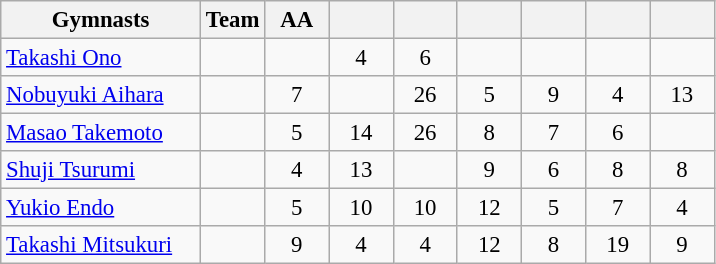<table class="wikitable sortable collapsible autocollapse plainrowheaders" style="text-align:center; font-size:95%;">
<tr>
<th width=28% class=unsortable>Gymnasts</th>
<th width=9% class=unsortable>Team</th>
<th width=9% class=unsortable>AA</th>
<th width=9% class=unsortable></th>
<th width=9% class=unsortable></th>
<th width=9% class=unsortable></th>
<th width=9% class=unsortable></th>
<th width=9% class=unsortable></th>
<th width=9% class=unsortable></th>
</tr>
<tr>
<td align=left><a href='#'>Takashi Ono</a></td>
<td></td>
<td></td>
<td>4</td>
<td>6</td>
<td></td>
<td></td>
<td></td>
<td></td>
</tr>
<tr>
<td align=left><a href='#'>Nobuyuki Aihara</a></td>
<td></td>
<td>7</td>
<td></td>
<td>26</td>
<td>5</td>
<td>9</td>
<td>4</td>
<td>13</td>
</tr>
<tr>
<td align=left><a href='#'>Masao Takemoto</a></td>
<td></td>
<td>5</td>
<td>14</td>
<td>26</td>
<td>8</td>
<td>7</td>
<td>6</td>
<td></td>
</tr>
<tr>
<td align=left><a href='#'>Shuji Tsurumi</a></td>
<td></td>
<td>4</td>
<td>13</td>
<td></td>
<td>9</td>
<td>6</td>
<td>8</td>
<td>8</td>
</tr>
<tr>
<td align=left><a href='#'>Yukio Endo</a></td>
<td></td>
<td>5</td>
<td>10</td>
<td>10</td>
<td>12</td>
<td>5</td>
<td>7</td>
<td>4</td>
</tr>
<tr>
<td align=left><a href='#'>Takashi Mitsukuri</a></td>
<td></td>
<td>9</td>
<td>4</td>
<td>4</td>
<td>12</td>
<td>8</td>
<td>19</td>
<td>9</td>
</tr>
</table>
